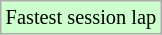<table class="wikitable sortable" style="font-size: 85%;">
<tr style="background:#ccffcc;">
<td>Fastest session lap</td>
</tr>
</table>
